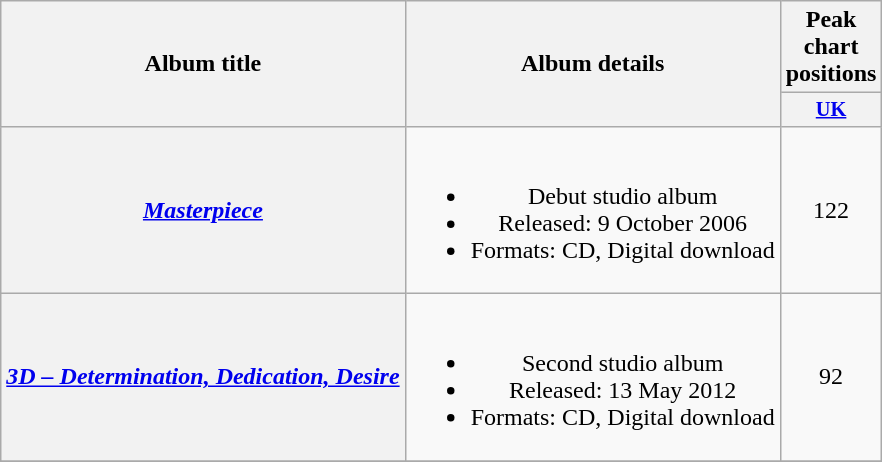<table class="wikitable plainrowheaders" style="text-align:center;" border="1">
<tr>
<th scope="col" rowspan="2">Album title</th>
<th scope="col" rowspan="2">Album details</th>
<th scope="col" colspan="1">Peak chart positions</th>
</tr>
<tr>
<th scope="col" style="width:3em;font-size:85%;"><a href='#'>UK</a></th>
</tr>
<tr>
<th scope="row"><em><a href='#'>Masterpiece</a></em></th>
<td><br><ul><li>Debut studio album</li><li>Released: 9 October 2006</li><li>Formats: CD, Digital download</li></ul></td>
<td>122</td>
</tr>
<tr>
<th scope="row"><em><a href='#'>3D – Determination, Dedication, Desire</a></em></th>
<td><br><ul><li>Second studio album</li><li>Released: 13 May 2012</li><li>Formats: CD, Digital download</li></ul></td>
<td>92</td>
</tr>
<tr>
</tr>
</table>
